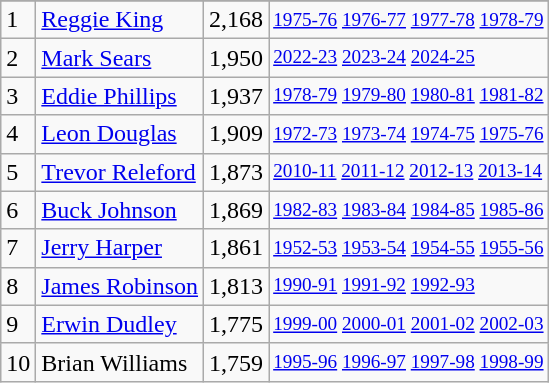<table class="wikitable">
<tr>
</tr>
<tr>
<td>1</td>
<td><a href='#'>Reggie King</a></td>
<td>2,168</td>
<td style="font-size:80%;"><a href='#'>1975-76</a> <a href='#'>1976-77</a> <a href='#'>1977-78</a> <a href='#'>1978-79</a></td>
</tr>
<tr>
<td>2</td>
<td><a href='#'>Mark Sears</a></td>
<td>1,950</td>
<td style="font-size:80%;"><a href='#'>2022-23</a> <a href='#'>2023-24</a> <a href='#'>2024-25</a></td>
</tr>
<tr>
<td>3</td>
<td><a href='#'>Eddie Phillips</a></td>
<td>1,937</td>
<td style="font-size:80%;"><a href='#'>1978-79</a> <a href='#'>1979-80</a> <a href='#'>1980-81</a> <a href='#'>1981-82</a></td>
</tr>
<tr>
<td>4</td>
<td><a href='#'>Leon Douglas</a></td>
<td>1,909</td>
<td style="font-size:80%;"><a href='#'>1972-73</a> <a href='#'>1973-74</a> <a href='#'>1974-75</a> <a href='#'>1975-76</a></td>
</tr>
<tr>
<td>5</td>
<td><a href='#'>Trevor Releford</a></td>
<td>1,873</td>
<td style="font-size:80%;"><a href='#'>2010-11</a> <a href='#'>2011-12</a> <a href='#'>2012-13</a> <a href='#'>2013-14</a></td>
</tr>
<tr>
<td>6</td>
<td><a href='#'>Buck Johnson</a></td>
<td>1,869</td>
<td style="font-size:80%;"><a href='#'>1982-83</a> <a href='#'>1983-84</a> <a href='#'>1984-85</a> <a href='#'>1985-86</a></td>
</tr>
<tr>
<td>7</td>
<td><a href='#'>Jerry Harper</a></td>
<td>1,861</td>
<td style="font-size:80%;"><a href='#'>1952-53</a> <a href='#'>1953-54</a> <a href='#'>1954-55</a> <a href='#'>1955-56</a></td>
</tr>
<tr>
<td>8</td>
<td><a href='#'>James Robinson</a></td>
<td>1,813</td>
<td style="font-size:80%;"><a href='#'>1990-91</a> <a href='#'>1991-92</a> <a href='#'>1992-93</a></td>
</tr>
<tr>
<td>9</td>
<td><a href='#'>Erwin Dudley</a></td>
<td>1,775</td>
<td style="font-size:80%;"><a href='#'>1999-00</a> <a href='#'>2000-01</a> <a href='#'>2001-02</a> <a href='#'>2002-03</a></td>
</tr>
<tr>
<td>10</td>
<td>Brian Williams</td>
<td>1,759</td>
<td style="font-size:80%;"><a href='#'>1995-96</a> <a href='#'>1996-97</a> <a href='#'>1997-98</a> <a href='#'>1998-99</a></td>
</tr>
</table>
